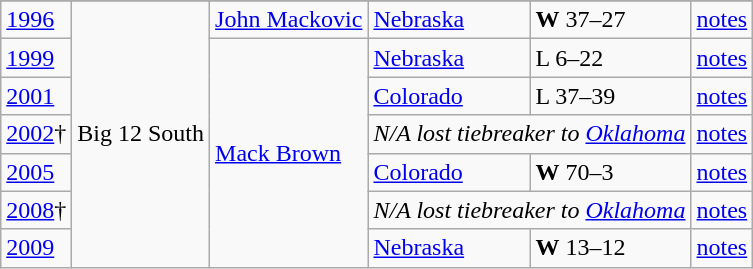<table class="wikitable">
<tr>
</tr>
<tr>
<td><a href='#'>1996</a></td>
<td rowspan="7">Big 12 South</td>
<td><a href='#'>John Mackovic</a></td>
<td><a href='#'>Nebraska</a></td>
<td><strong>W</strong> 37–27</td>
<td><a href='#'>notes</a></td>
</tr>
<tr>
<td><a href='#'>1999</a></td>
<td rowspan="6"><a href='#'>Mack Brown</a></td>
<td><a href='#'>Nebraska</a></td>
<td>L 6–22</td>
<td><a href='#'>notes</a></td>
</tr>
<tr>
<td><a href='#'>2001</a></td>
<td><a href='#'>Colorado</a></td>
<td>L 37–39</td>
<td><a href='#'>notes</a></td>
</tr>
<tr>
<td><a href='#'>2002</a>†</td>
<td colspan=2><em>N/A lost tiebreaker to <a href='#'>Oklahoma</a></em></td>
<td><a href='#'>notes</a></td>
</tr>
<tr>
<td><a href='#'>2005</a></td>
<td><a href='#'>Colorado</a></td>
<td><strong>W</strong> 70–3</td>
<td><a href='#'>notes</a></td>
</tr>
<tr>
<td><a href='#'>2008</a>†</td>
<td colspan=2><em>N/A lost tiebreaker to <a href='#'>Oklahoma</a></em></td>
<td><a href='#'>notes</a></td>
</tr>
<tr>
<td><a href='#'>2009</a></td>
<td><a href='#'>Nebraska</a></td>
<td><strong>W</strong> 13–12</td>
<td><a href='#'>notes</a></td>
</tr>
</table>
